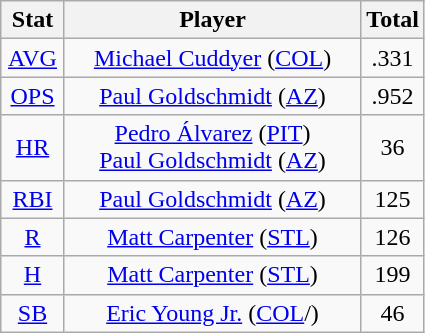<table class="wikitable" style="text-align:center;">
<tr>
<th style="width:15%">Stat</th>
<th>Player</th>
<th style="width:15%">Total</th>
</tr>
<tr>
<td><a href='#'>AVG</a></td>
<td><a href='#'>Michael Cuddyer</a> (<a href='#'>COL</a>)</td>
<td>.331</td>
</tr>
<tr>
<td><a href='#'>OPS</a></td>
<td><a href='#'>Paul Goldschmidt</a> (<a href='#'>AZ</a>)</td>
<td>.952</td>
</tr>
<tr>
<td><a href='#'>HR</a></td>
<td><a href='#'>Pedro Álvarez</a> (<a href='#'>PIT</a>)<br><a href='#'>Paul Goldschmidt</a> (<a href='#'>AZ</a>)</td>
<td>36</td>
</tr>
<tr>
<td><a href='#'>RBI</a></td>
<td><a href='#'>Paul Goldschmidt</a> (<a href='#'>AZ</a>)</td>
<td>125</td>
</tr>
<tr>
<td><a href='#'>R</a></td>
<td><a href='#'>Matt Carpenter</a> (<a href='#'>STL</a>)</td>
<td>126</td>
</tr>
<tr>
<td><a href='#'>H</a></td>
<td><a href='#'>Matt Carpenter</a> (<a href='#'>STL</a>)</td>
<td>199</td>
</tr>
<tr>
<td><a href='#'>SB</a></td>
<td><a href='#'>Eric Young Jr.</a> (<a href='#'>COL</a>/)</td>
<td>46</td>
</tr>
</table>
